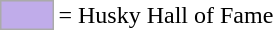<table>
<tr>
<td style="background-color:#C0ACEA; border:1px solid #aaaaaa; width:2em;"></td>
<td>= Husky Hall of Fame</td>
</tr>
</table>
